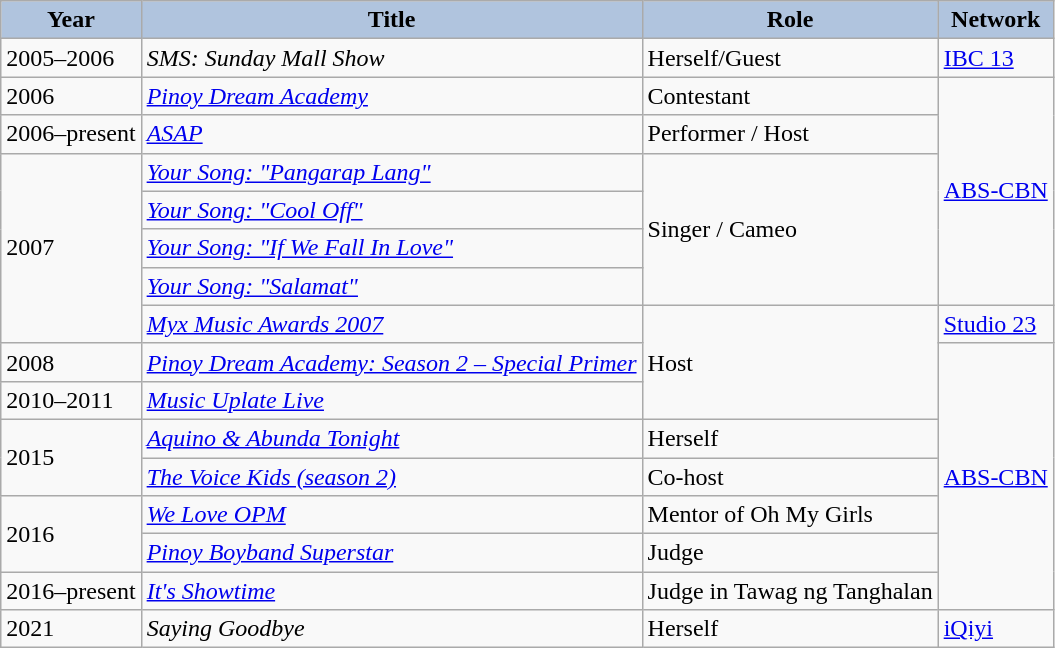<table class="wikitable">
<tr>
<th style="background: #B0C4DE;">Year</th>
<th style="background: #B0C4DE;">Title</th>
<th style="background: #B0C4DE;">Role</th>
<th style="background: #B0C4DE;">Network</th>
</tr>
<tr>
<td>2005–2006</td>
<td><em>SMS: Sunday Mall Show</em></td>
<td>Herself/Guest</td>
<td><a href='#'>IBC 13</a></td>
</tr>
<tr>
<td>2006</td>
<td><em><a href='#'>Pinoy Dream Academy</a></em></td>
<td>Contestant</td>
<td rowspan="6"><a href='#'>ABS-CBN</a></td>
</tr>
<tr>
<td>2006–present</td>
<td><em><a href='#'>ASAP</a></em></td>
<td>Performer / Host</td>
</tr>
<tr>
<td rowspan="5">2007</td>
<td><em><a href='#'>Your Song: "Pangarap Lang"</a></em></td>
<td rowspan="4">Singer / Cameo</td>
</tr>
<tr>
<td><em><a href='#'>Your Song: "Cool Off"</a></em></td>
</tr>
<tr>
<td><em><a href='#'>Your Song: "If We Fall In Love"</a></em></td>
</tr>
<tr>
<td><em><a href='#'>Your Song: "Salamat"</a></em></td>
</tr>
<tr>
<td><em><a href='#'>Myx Music Awards 2007</a></em></td>
<td rowspan="3">Host</td>
<td><a href='#'>Studio 23</a></td>
</tr>
<tr>
<td>2008</td>
<td><em><a href='#'> Pinoy Dream Academy: Season 2 – Special Primer</a></em></td>
<td rowspan=7><a href='#'>ABS-CBN</a></td>
</tr>
<tr>
<td>2010–2011</td>
<td><em><a href='#'>Music Uplate Live</a></em></td>
</tr>
<tr>
<td rowspan=2>2015</td>
<td><em><a href='#'>Aquino & Abunda Tonight</a></em></td>
<td>Herself</td>
</tr>
<tr>
<td><em><a href='#'>The Voice Kids (season 2)</a></em></td>
<td>Co-host</td>
</tr>
<tr>
<td rowspan=2>2016</td>
<td><em><a href='#'>We Love OPM</a></em></td>
<td>Mentor of Oh My Girls</td>
</tr>
<tr>
<td><em><a href='#'>Pinoy Boyband Superstar</a></em></td>
<td>Judge</td>
</tr>
<tr>
<td>2016–present</td>
<td><em><a href='#'>It's Showtime</a></em></td>
<td>Judge in Tawag ng Tanghalan</td>
</tr>
<tr>
<td>2021</td>
<td><em>Saying Goodbye</em></td>
<td>Herself</td>
<td><a href='#'>iQiyi</a></td>
</tr>
</table>
